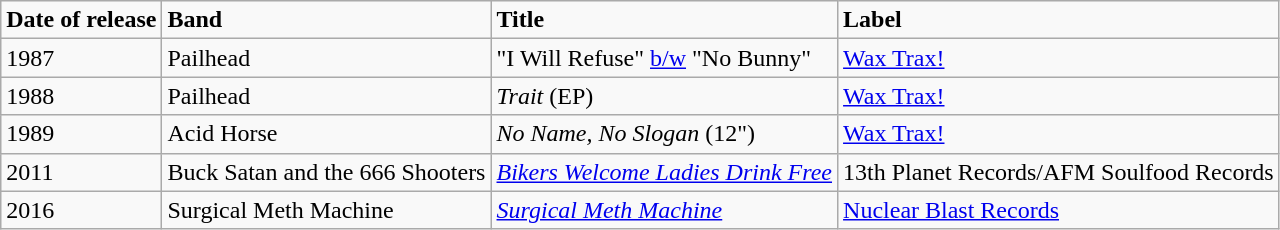<table class="wikitable">
<tr>
<td><strong>Date of release</strong></td>
<td><strong>Band</strong></td>
<td><strong>Title</strong></td>
<td><strong>Label</strong></td>
</tr>
<tr>
<td>1987</td>
<td>Pailhead</td>
<td>"I Will Refuse" <a href='#'>b/w</a> "No Bunny"</td>
<td><a href='#'>Wax Trax!</a></td>
</tr>
<tr>
<td>1988</td>
<td>Pailhead</td>
<td><em>Trait</em> (EP)</td>
<td><a href='#'>Wax Trax!</a></td>
</tr>
<tr>
<td>1989</td>
<td>Acid Horse</td>
<td><em>No Name, No Slogan</em> (12")</td>
<td><a href='#'>Wax Trax!</a></td>
</tr>
<tr>
<td>2011</td>
<td>Buck Satan and the 666 Shooters</td>
<td><em><a href='#'>Bikers Welcome Ladies Drink Free</a></em></td>
<td>13th Planet Records/AFM Soulfood Records</td>
</tr>
<tr>
<td>2016</td>
<td>Surgical Meth Machine</td>
<td><em><a href='#'>Surgical Meth Machine</a></em></td>
<td><a href='#'>Nuclear Blast Records</a></td>
</tr>
</table>
